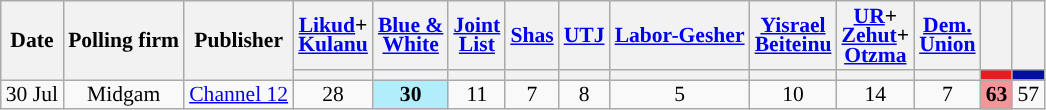<table class="wikitable sortable" style="text-align:center;font-size:90%;line-height:13px">
<tr>
<th rowspan="2">Date</th>
<th rowspan="2">Polling firm</th>
<th rowspan="2">Publisher</th>
<th><a href='#'>Likud</a>+<br><a href='#'>Kulanu</a></th>
<th><a href='#'>Blue &<br>White</a></th>
<th><a href='#'>Joint<br>List</a></th>
<th><a href='#'>Shas</a></th>
<th><a href='#'>UTJ</a></th>
<th><a href='#'>Labor-Gesher</a></th>
<th><a href='#'>Yisrael<br>Beiteinu</a></th>
<th><a href='#'>UR</a>+<br><a href='#'>Zehut</a>+<br><a href='#'>Otzma</a></th>
<th><a href='#'>Dem. <br>Union</a></th>
<th></th>
<th></th>
</tr>
<tr>
<th style="background:"></th>
<th style="background:"></th>
<th style="background:"></th>
<th style="background:"></th>
<th style="background:"></th>
<th style="background:"></th>
<th style="background:"></th>
<th style="background:"></th>
<th style="background:"></th>
<th style="background:#E81B23;"></th>
<th style="background:#000EA3;"></th>
</tr>
<tr>
<td data-sort-value="2019-07-30">30 Jul</td>
<td>Midgam</td>
<td><a href='#'>Channel 12</a></td>
<td>28					</td>
<td style="background:#B2EDFB"><strong>30</strong>	</td>
<td>11					</td>
<td>7					</td>
<td>8					</td>
<td>5					</td>
<td>10					</td>
<td>14					</td>
<td>7					</td>
<td style="background:#F4959A"><strong>63</strong>	</td>
<td>57					</td>
</tr>
</table>
